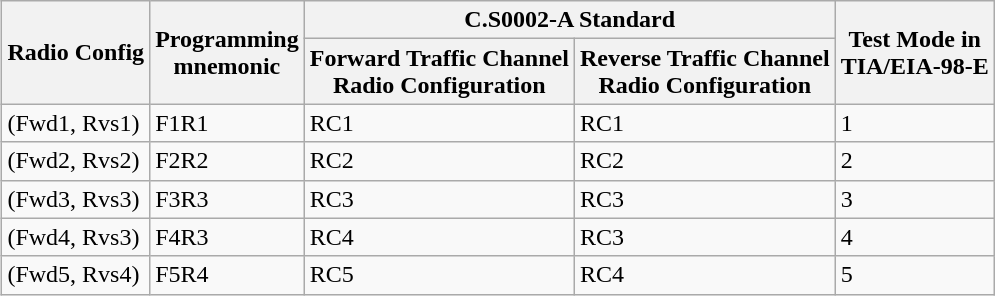<table class="wikitable" style="float:right; margin-left:5px;">
<tr>
<th rowspan=2>Radio Config</th>
<th rowspan=2>Programming<br>mnemonic</th>
<th colspan=2>C.S0002-A Standard</th>
<th rowspan=2>Test Mode in<br>TIA/EIA-98-E</th>
</tr>
<tr>
<th>Forward Traffic Channel<br>Radio Configuration</th>
<th>Reverse Traffic Channel<br>Radio Configuration</th>
</tr>
<tr>
<td>(Fwd1, Rvs1)</td>
<td>F1R1</td>
<td>RC1</td>
<td>RC1</td>
<td>1</td>
</tr>
<tr>
<td>(Fwd2, Rvs2)</td>
<td>F2R2</td>
<td>RC2</td>
<td>RC2</td>
<td>2</td>
</tr>
<tr>
<td>(Fwd3, Rvs3)</td>
<td>F3R3</td>
<td>RC3</td>
<td>RC3</td>
<td>3</td>
</tr>
<tr>
<td>(Fwd4, Rvs3)</td>
<td>F4R3</td>
<td>RC4</td>
<td>RC3</td>
<td>4</td>
</tr>
<tr>
<td>(Fwd5, Rvs4)</td>
<td>F5R4</td>
<td>RC5</td>
<td>RC4</td>
<td>5</td>
</tr>
</table>
